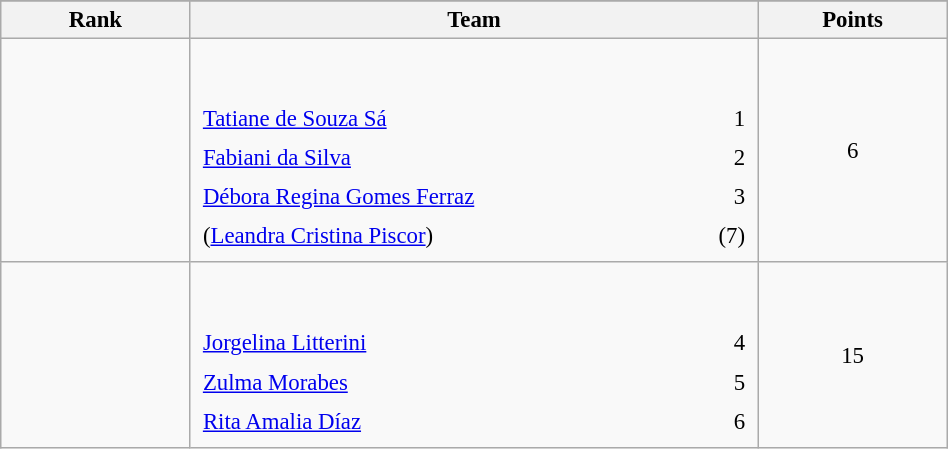<table class="wikitable sortable" style=" text-align:center; font-size:95%;" width="50%">
<tr>
</tr>
<tr>
<th width=10%>Rank</th>
<th width=30%>Team</th>
<th width=10%>Points</th>
</tr>
<tr>
<td align=center></td>
<td align=left> <br><br><table width=100%>
<tr>
<td align=left style="border:0"><a href='#'>Tatiane de Souza Sá</a></td>
<td align=right style="border:0">1</td>
</tr>
<tr>
<td align=left style="border:0"><a href='#'>Fabiani da Silva</a></td>
<td align=right style="border:0">2</td>
</tr>
<tr>
<td align=left style="border:0"><a href='#'>Débora Regina Gomes Ferraz</a></td>
<td align=right style="border:0">3</td>
</tr>
<tr>
<td align=left style="border:0">(<a href='#'>Leandra Cristina Piscor</a>)</td>
<td align=right style="border:0">(7)</td>
</tr>
</table>
</td>
<td>6</td>
</tr>
<tr>
<td align=center></td>
<td align=left> <br><br><table width=100%>
<tr>
<td align=left style="border:0"><a href='#'>Jorgelina Litterini</a></td>
<td align=right style="border:0">4</td>
</tr>
<tr>
<td align=left style="border:0"><a href='#'>Zulma Morabes</a></td>
<td align=right style="border:0">5</td>
</tr>
<tr>
<td align=left style="border:0"><a href='#'>Rita Amalia Díaz</a></td>
<td align=right style="border:0">6</td>
</tr>
</table>
</td>
<td>15</td>
</tr>
</table>
